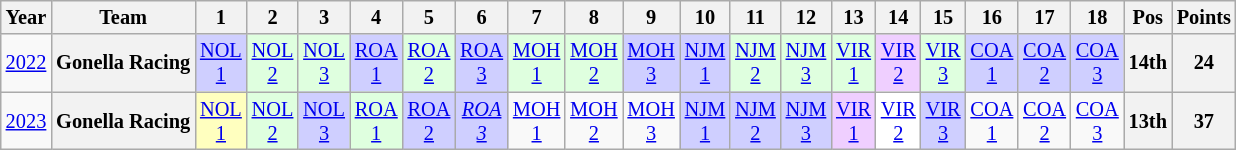<table class="wikitable" style="text-align:center; font-size:85%">
<tr>
<th>Year</th>
<th>Team</th>
<th>1</th>
<th>2</th>
<th>3</th>
<th>4</th>
<th>5</th>
<th>6</th>
<th>7</th>
<th>8</th>
<th>9</th>
<th>10</th>
<th>11</th>
<th>12</th>
<th>13</th>
<th>14</th>
<th>15</th>
<th>16</th>
<th>17</th>
<th>18</th>
<th>Pos</th>
<th>Points</th>
</tr>
<tr>
<td><a href='#'>2022</a></td>
<th nowrap>Gonella Racing</th>
<td style="background:#CFCFFF;"><a href='#'>NOL<br>1</a><br></td>
<td style="background:#DFFFDF;"><a href='#'>NOL<br>2</a><br></td>
<td style="background:#DFFFDF;"><a href='#'>NOL<br>3</a><br></td>
<td style="background:#CFCFFF;"><a href='#'>ROA<br>1</a><br></td>
<td style="background:#DFFFDF;"><a href='#'>ROA<br>2</a><br></td>
<td style="background:#CFCFFF;"><a href='#'>ROA<br>3</a><br></td>
<td style="background:#DFFFDF;"><a href='#'>MOH<br>1</a><br></td>
<td style="background:#DFFFDF;"><a href='#'>MOH<br>2</a><br></td>
<td style="background:#CFCFFF;"><a href='#'>MOH<br>3</a><br></td>
<td style="background:#CFCFFF;"><a href='#'>NJM<br>1</a><br></td>
<td style="background:#DFFFDF;"><a href='#'>NJM<br>2</a><br></td>
<td style="background:#DFFFDF;"><a href='#'>NJM<br>3</a><br></td>
<td style="background:#DFFFDF;"><a href='#'>VIR<br>1</a><br></td>
<td style="background:#EFCFFF;"><a href='#'>VIR<br>2</a><br></td>
<td style="background:#DFFFDF;"><a href='#'>VIR<br>3</a><br></td>
<td style="background:#CFCFFF;"><a href='#'>COA<br>1</a><br></td>
<td style="background:#CFCFFF;"><a href='#'>COA<br>2</a><br></td>
<td style="background:#CFCFFF;"><a href='#'>COA<br>3</a><br></td>
<th>14th</th>
<th>24</th>
</tr>
<tr>
<td><a href='#'>2023</a></td>
<th nowrap>Gonella Racing</th>
<td style="background:#FFFFBF;"><a href='#'>NOL<br>1</a><br></td>
<td style="background:#DFFFDF;"><a href='#'>NOL<br>2</a><br></td>
<td style="background:#CFCFFF;"><a href='#'>NOL<br>3</a><br></td>
<td style="background:#DFFFDF;"><a href='#'>ROA<br>1</a><br></td>
<td style="background:#CFCFFF;"><a href='#'>ROA<br>2</a><br></td>
<td style="background:#CFCFFF;"><em><a href='#'>ROA<br>3</a></em><br></td>
<td><a href='#'>MOH<br>1</a></td>
<td><a href='#'>MOH<br>2</a></td>
<td><a href='#'>MOH<br>3</a></td>
<td style="background:#CFCFFF;"><a href='#'>NJM<br>1</a><br></td>
<td style="background:#CFCFFF;"><a href='#'>NJM<br>2</a><br></td>
<td style="background:#CFCFFF;"><a href='#'>NJM<br>3</a><br></td>
<td style="background:#EFCFFF;"><a href='#'>VIR<br>1</a><br></td>
<td style="background:#FFFFFF;"><a href='#'>VIR<br>2</a><br></td>
<td style="background:#CFCFFF;"><a href='#'>VIR<br>3</a><br></td>
<td><a href='#'>COA<br>1</a></td>
<td><a href='#'>COA<br>2</a></td>
<td><a href='#'>COA<br>3</a></td>
<th>13th</th>
<th>37</th>
</tr>
</table>
